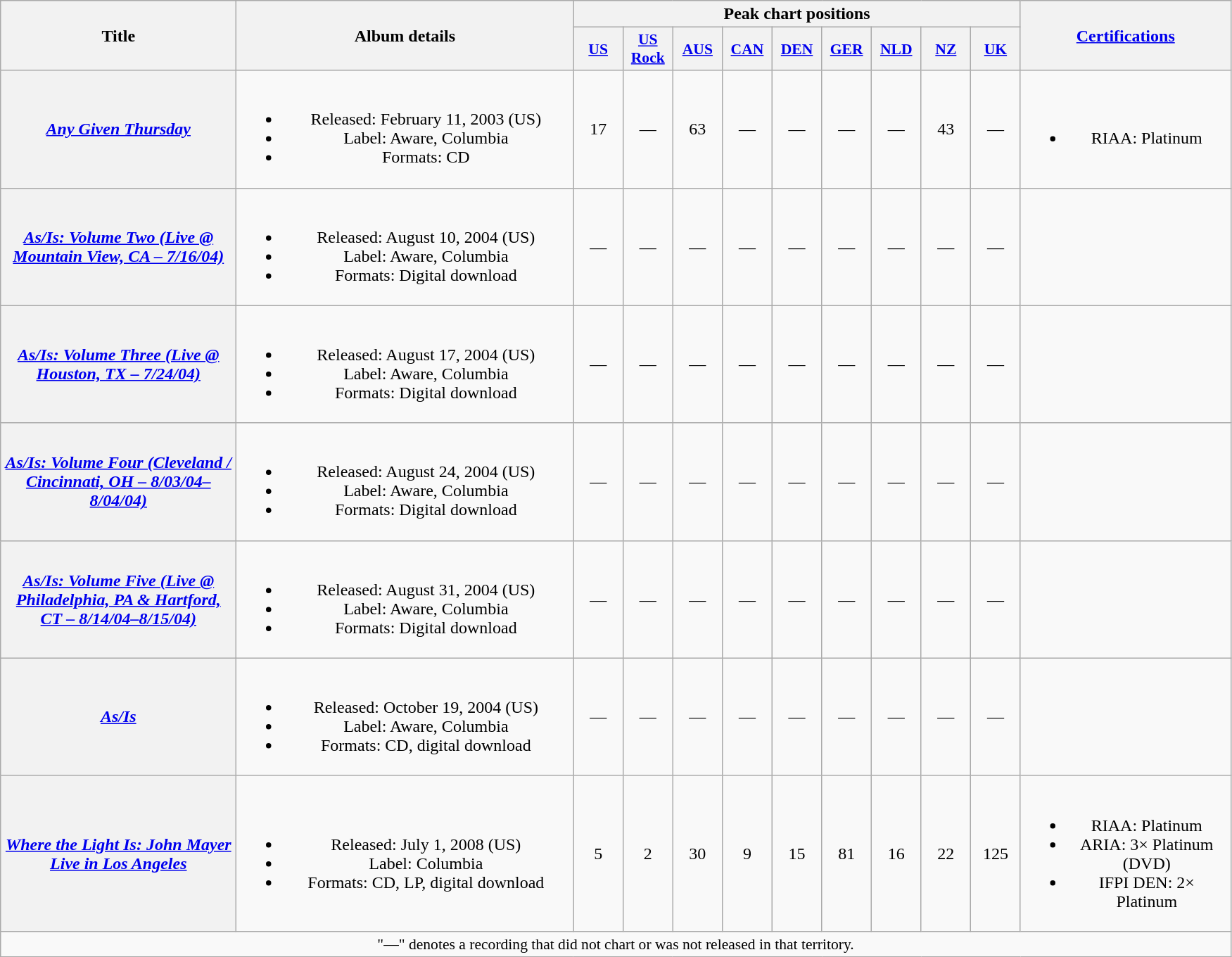<table class="wikitable plainrowheaders" style="text-align:center;">
<tr>
<th scope="col" rowspan="2" style="width:13.5em;">Title</th>
<th scope="col" rowspan="2" style="width:19.5em;">Album details</th>
<th scope="col" colspan="9">Peak chart positions</th>
<th scope="col" rowspan="2" style="width:12em;"><a href='#'>Certifications</a></th>
</tr>
<tr>
<th scope="col" style="width:2.8em;font-size:90%;"><a href='#'>US</a><br></th>
<th scope="col" style="width:2.8em;font-size:90%;"><a href='#'>US<br>Rock</a><br></th>
<th scope="col" style="width:2.8em;font-size:90%;"><a href='#'>AUS</a><br></th>
<th scope="col" style="width:2.8em;font-size:90%;"><a href='#'>CAN</a><br></th>
<th scope="col" style="width:2.8em;font-size:90%;"><a href='#'>DEN</a><br></th>
<th scope="col" style="width:2.8em;font-size:90%;"><a href='#'>GER</a><br></th>
<th scope="col" style="width:2.8em;font-size:90%;"><a href='#'>NLD</a><br></th>
<th scope="col" style="width:2.8em;font-size:90%;"><a href='#'>NZ</a><br></th>
<th scope="col" style="width:2.8em;font-size:90%;"><a href='#'>UK</a><br></th>
</tr>
<tr>
<th scope="row"><em><a href='#'>Any Given Thursday</a></em></th>
<td><br><ul><li>Released: February 11, 2003 <span>(US)</span></li><li>Label: Aware, Columbia</li><li>Formats: CD</li></ul></td>
<td>17</td>
<td>—</td>
<td>63</td>
<td>—</td>
<td>—</td>
<td>—</td>
<td>—</td>
<td>43</td>
<td>—</td>
<td><br><ul><li>RIAA: Platinum</li></ul></td>
</tr>
<tr>
<th scope="row"><em><a href='#'>As/Is: Volume Two (Live @ Mountain View, CA – 7/16/04)</a></em></th>
<td><br><ul><li>Released: August 10, 2004 <span>(US)</span></li><li>Label: Aware, Columbia</li><li>Formats: Digital download</li></ul></td>
<td>—</td>
<td>—</td>
<td>—</td>
<td>—</td>
<td>—</td>
<td>—</td>
<td>—</td>
<td>—</td>
<td>—</td>
<td></td>
</tr>
<tr>
<th scope="row"><em><a href='#'>As/Is: Volume Three (Live @ Houston, TX – 7/24/04)</a></em></th>
<td><br><ul><li>Released: August 17, 2004 <span>(US)</span></li><li>Label: Aware, Columbia</li><li>Formats: Digital download</li></ul></td>
<td>—</td>
<td>—</td>
<td>—</td>
<td>—</td>
<td>—</td>
<td>—</td>
<td>—</td>
<td>—</td>
<td>—</td>
<td></td>
</tr>
<tr>
<th scope="row"><em><a href='#'>As/Is: Volume Four (Cleveland / Cincinnati, OH – 8/03/04–8/04/04)</a></em></th>
<td><br><ul><li>Released: August 24, 2004 <span>(US)</span></li><li>Label: Aware, Columbia</li><li>Formats: Digital download</li></ul></td>
<td>—</td>
<td>—</td>
<td>—</td>
<td>—</td>
<td>—</td>
<td>—</td>
<td>—</td>
<td>—</td>
<td>—</td>
<td></td>
</tr>
<tr>
<th scope="row"><em><a href='#'>As/Is: Volume Five (Live @ Philadelphia, PA & Hartford, CT – 8/14/04–8/15/04)</a></em></th>
<td><br><ul><li>Released: August 31, 2004 <span>(US)</span></li><li>Label: Aware, Columbia</li><li>Formats: Digital download</li></ul></td>
<td>—</td>
<td>—</td>
<td>—</td>
<td>—</td>
<td>—</td>
<td>—</td>
<td>—</td>
<td>—</td>
<td>—</td>
<td></td>
</tr>
<tr>
<th scope="row"><em><a href='#'>As/Is</a></em></th>
<td><br><ul><li>Released: October 19, 2004 <span>(US)</span></li><li>Label: Aware, Columbia</li><li>Formats: CD, digital download</li></ul></td>
<td>—</td>
<td>—</td>
<td>—</td>
<td>—</td>
<td>—</td>
<td>—</td>
<td>—</td>
<td>—</td>
<td>—</td>
<td></td>
</tr>
<tr>
<th scope="row"><em><a href='#'>Where the Light Is: John Mayer Live in Los Angeles</a></em></th>
<td><br><ul><li>Released: July 1, 2008 <span>(US)</span></li><li>Label: Columbia</li><li>Formats: CD, LP, digital download</li></ul></td>
<td>5</td>
<td>2</td>
<td>30</td>
<td>9</td>
<td>15</td>
<td>81</td>
<td>16</td>
<td>22</td>
<td>125</td>
<td><br><ul><li>RIAA: Platinum</li><li>ARIA: 3× Platinum (DVD)</li><li>IFPI DEN: 2× Platinum</li></ul></td>
</tr>
<tr>
<td colspan="13" style="font-size:90%">"—" denotes a recording that did not chart or was not released in that territory.</td>
</tr>
</table>
